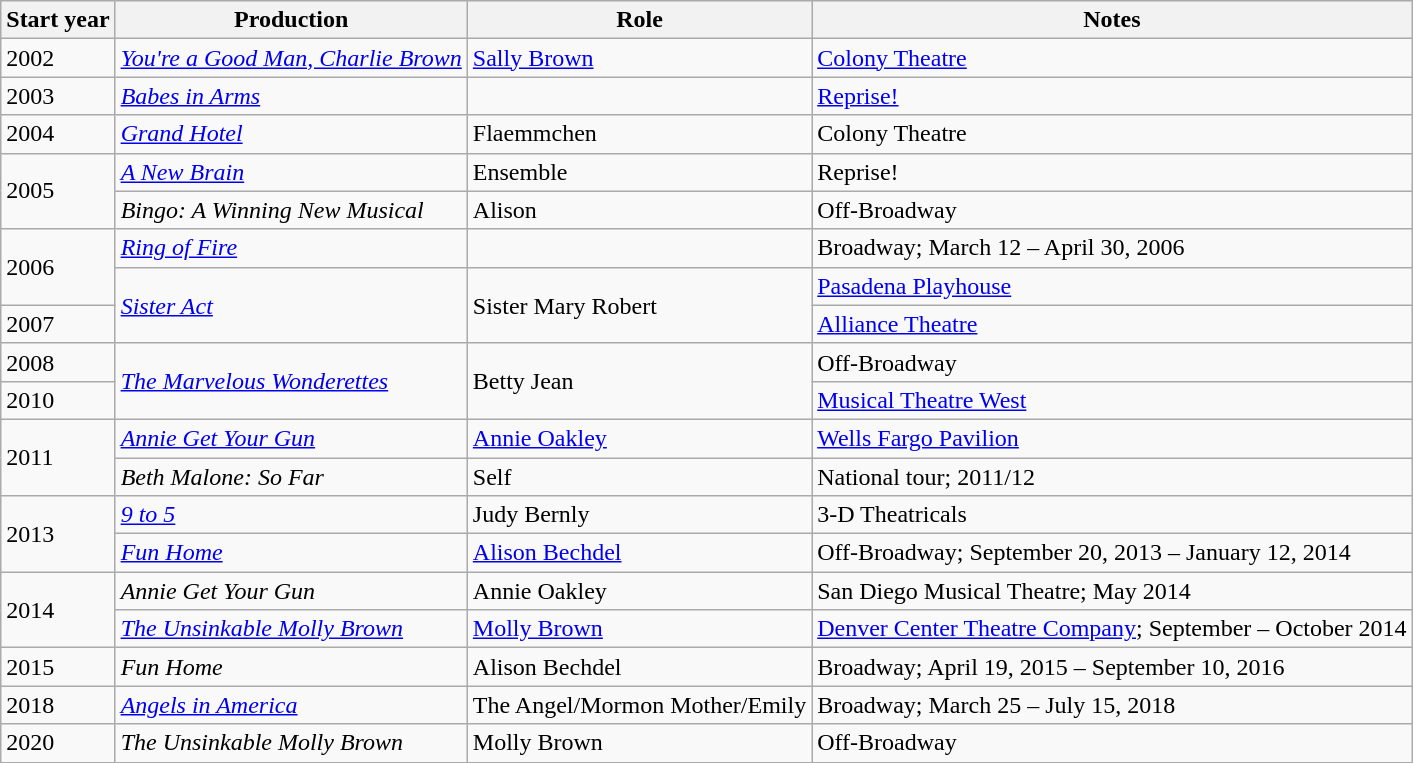<table class="wikitable sortable">
<tr>
<th>Start year</th>
<th>Production</th>
<th>Role</th>
<th class="unsortable">Notes</th>
</tr>
<tr>
<td>2002</td>
<td><em><a href='#'>You're a Good Man, Charlie Brown</a></em></td>
<td><a href='#'>Sally Brown</a></td>
<td><a href='#'>Colony Theatre</a></td>
</tr>
<tr>
<td>2003</td>
<td><em><a href='#'>Babes in Arms</a></em></td>
<td></td>
<td><a href='#'>Reprise!</a></td>
</tr>
<tr>
<td>2004</td>
<td><em><a href='#'>Grand Hotel</a></em></td>
<td>Flaemmchen</td>
<td>Colony Theatre</td>
</tr>
<tr>
<td rowspan="2">2005</td>
<td><em><a href='#'>A New Brain</a></em></td>
<td>Ensemble</td>
<td>Reprise!</td>
</tr>
<tr>
<td><em>Bingo: A Winning New Musical</em></td>
<td>Alison</td>
<td>Off-Broadway</td>
</tr>
<tr>
<td rowspan="2">2006</td>
<td><em><a href='#'>Ring of Fire</a></em></td>
<td></td>
<td>Broadway; March 12 – April 30, 2006</td>
</tr>
<tr>
<td rowspan="2"><em><a href='#'>Sister Act</a></em></td>
<td rowspan="2">Sister Mary Robert</td>
<td><a href='#'>Pasadena Playhouse</a></td>
</tr>
<tr>
<td>2007</td>
<td><a href='#'>Alliance Theatre</a></td>
</tr>
<tr>
<td>2008</td>
<td rowspan="2"><em><a href='#'>The Marvelous Wonderettes</a></em></td>
<td rowspan="2">Betty Jean</td>
<td>Off-Broadway</td>
</tr>
<tr>
<td>2010</td>
<td><a href='#'>Musical Theatre West</a></td>
</tr>
<tr>
<td rowspan="2">2011</td>
<td><em><a href='#'>Annie Get Your Gun</a></em></td>
<td><a href='#'>Annie Oakley</a></td>
<td><a href='#'>Wells Fargo Pavilion</a></td>
</tr>
<tr>
<td><em>Beth Malone: So Far</em></td>
<td>Self</td>
<td>National tour; 2011/12</td>
</tr>
<tr>
<td rowspan="2">2013</td>
<td><em><a href='#'>9 to 5</a></em></td>
<td>Judy Bernly</td>
<td>3-D Theatricals</td>
</tr>
<tr>
<td><em><a href='#'>Fun Home</a></em></td>
<td><a href='#'>Alison Bechdel</a></td>
<td>Off-Broadway; September 20, 2013 – January 12, 2014</td>
</tr>
<tr>
<td rowspan="2">2014</td>
<td><em>Annie Get Your Gun</em></td>
<td>Annie Oakley</td>
<td>San Diego Musical Theatre; May 2014</td>
</tr>
<tr>
<td><em><a href='#'>The Unsinkable Molly Brown</a></em></td>
<td><a href='#'>Molly Brown</a></td>
<td><a href='#'>Denver Center Theatre Company</a>; September – October 2014</td>
</tr>
<tr>
<td>2015</td>
<td><em>Fun Home</em></td>
<td>Alison Bechdel</td>
<td>Broadway; April 19, 2015 – September 10, 2016</td>
</tr>
<tr>
<td>2018</td>
<td><em><a href='#'>Angels in America</a></em></td>
<td>The Angel/Mormon Mother/Emily</td>
<td>Broadway; March 25 – July 15, 2018</td>
</tr>
<tr>
<td>2020</td>
<td><em>The Unsinkable Molly Brown</em></td>
<td>Molly Brown</td>
<td>Off-Broadway</td>
</tr>
</table>
